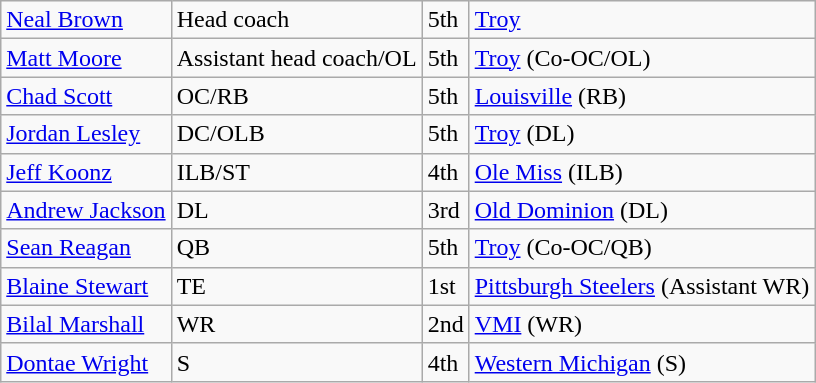<table class="wikitable">
<tr>
<td><a href='#'>Neal Brown</a></td>
<td>Head coach</td>
<td>5th</td>
<td><a href='#'>Troy</a></td>
</tr>
<tr>
<td><a href='#'>Matt Moore</a></td>
<td>Assistant head coach/OL</td>
<td>5th</td>
<td><a href='#'>Troy</a> (Co-OC/OL)</td>
</tr>
<tr>
<td><a href='#'>Chad Scott</a></td>
<td>OC/RB</td>
<td>5th</td>
<td><a href='#'>Louisville</a> (RB)</td>
</tr>
<tr>
<td><a href='#'>Jordan Lesley</a></td>
<td>DC/OLB</td>
<td>5th</td>
<td><a href='#'>Troy</a> (DL)</td>
</tr>
<tr>
<td><a href='#'>Jeff Koonz</a></td>
<td>ILB/ST</td>
<td>4th</td>
<td><a href='#'>Ole Miss</a> (ILB)</td>
</tr>
<tr>
<td><a href='#'>Andrew Jackson</a></td>
<td>DL</td>
<td>3rd</td>
<td><a href='#'>Old Dominion</a> (DL)</td>
</tr>
<tr>
<td><a href='#'>Sean Reagan</a></td>
<td>QB</td>
<td>5th</td>
<td><a href='#'>Troy</a> (Co-OC/QB)</td>
</tr>
<tr>
<td><a href='#'>Blaine Stewart</a></td>
<td>TE</td>
<td>1st</td>
<td><a href='#'>Pittsburgh Steelers</a> (Assistant WR)</td>
</tr>
<tr>
<td><a href='#'>Bilal Marshall</a></td>
<td>WR</td>
<td>2nd</td>
<td><a href='#'>VMI</a> (WR)</td>
</tr>
<tr>
<td><a href='#'>Dontae Wright</a></td>
<td>S</td>
<td>4th</td>
<td><a href='#'>Western Michigan</a> (S)</td>
</tr>
</table>
